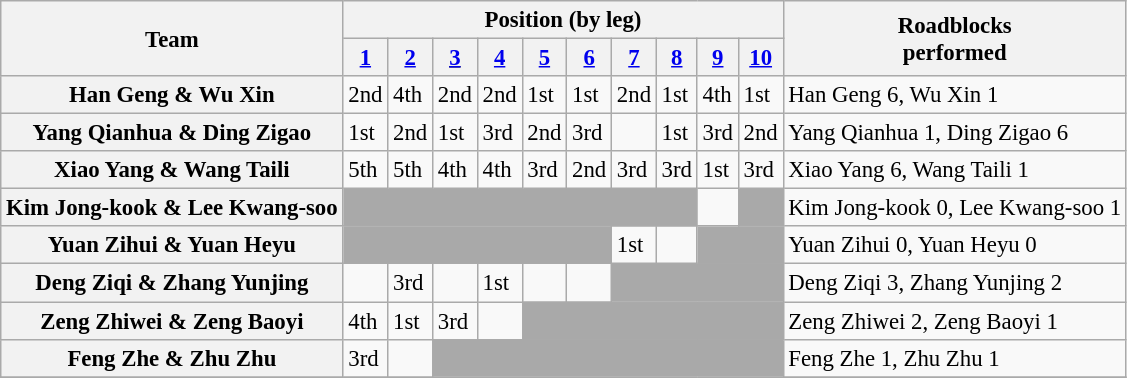<table class=wikitable style="white-space:nowrap; font-size:95%;">
<tr>
<th rowspan=2>Team</th>
<th colspan=10>Position (by leg)</th>
<th rowspan=2>Roadblocks<br>performed</th>
</tr>
<tr>
<th><a href='#'>1</a></th>
<th><a href='#'>2</a></th>
<th><u><a href='#'>3</a></u></th>
<th><a href='#'>4</a></th>
<th><a href='#'>5</a></th>
<th><a href='#'>6</a></th>
<th><a href='#'>7</a></th>
<th><a href='#'>8</a></th>
<th><a href='#'>9</a></th>
<th><a href='#'>10</a></th>
</tr>
<tr>
<th>Han Geng & Wu Xin</th>
<td>2nd</td>
<td>4th</td>
<td>2nd</td>
<td>2nd</td>
<td>1st</td>
<td>1st</td>
<td>2nd</td>
<td>1st</td>
<td>4th</td>
<td>1st</td>
<td>Han Geng 6, Wu Xin 1</td>
</tr>
<tr>
<th>Yang Qianhua & Ding Zigao</th>
<td>1st</td>
<td>2nd</td>
<td>1st</td>
<td>3rd</td>
<td>2nd</td>
<td>3rd</td>
<td></td>
<td>1st</td>
<td>3rd</td>
<td>2nd</td>
<td>Yang Qianhua 1, Ding Zigao 6</td>
</tr>
<tr>
<th>Xiao Yang & Wang Taili</th>
<td>5th</td>
<td>5th</td>
<td>4th</td>
<td>4th</td>
<td>3rd</td>
<td>2nd</td>
<td>3rd</td>
<td>3rd</td>
<td>1st</td>
<td>3rd</td>
<td>Xiao Yang 6, Wang Taili 1</td>
</tr>
<tr>
<th>Kim Jong-kook & Lee Kwang-soo</th>
<td colspan=8 bgcolor=darkgray></td>
<td></td>
<td colspan=1 bgcolor=darkgray></td>
<td>Kim Jong-kook 0, Lee Kwang-soo 1</td>
</tr>
<tr>
<th>Yuan Zihui & Yuan Heyu</th>
<td colspan=6 bgcolor=darkgray></td>
<td>1st </td>
<td></td>
<td colspan=2 bgcolor=darkgray></td>
<td>Yuan Zihui 0, Yuan Heyu 0</td>
</tr>
<tr>
<th>Deng Ziqi & Zhang Yunjing</th>
<td></td>
<td>3rd</td>
<td></td>
<td>1st</td>
<td></td>
<td></td>
<td colspan=4 bgcolor=darkgray></td>
<td>Deng Ziqi 3, Zhang Yunjing 2</td>
</tr>
<tr>
<th>Zeng Zhiwei & Zeng Baoyi</th>
<td>4th</td>
<td>1st</td>
<td>3rd</td>
<td></td>
<td colspan=6 bgcolor=darkgray></td>
<td>Zeng Zhiwei 2, Zeng Baoyi 1</td>
</tr>
<tr>
<th>Feng Zhe & Zhu Zhu</th>
<td>3rd</td>
<td></td>
<td colspan=8 bgcolor=darkgray></td>
<td>Feng Zhe 1, Zhu Zhu 1</td>
</tr>
<tr>
</tr>
</table>
